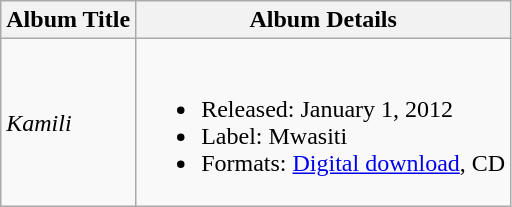<table class="wikitable">
<tr>
<th>Album Title</th>
<th>Album Details</th>
</tr>
<tr>
<td><em>Kamili</em></td>
<td><br><ul><li>Released: January 1, 2012</li><li>Label: Mwasiti</li><li>Formats: <a href='#'>Digital download</a>, CD</li></ul></td>
</tr>
</table>
